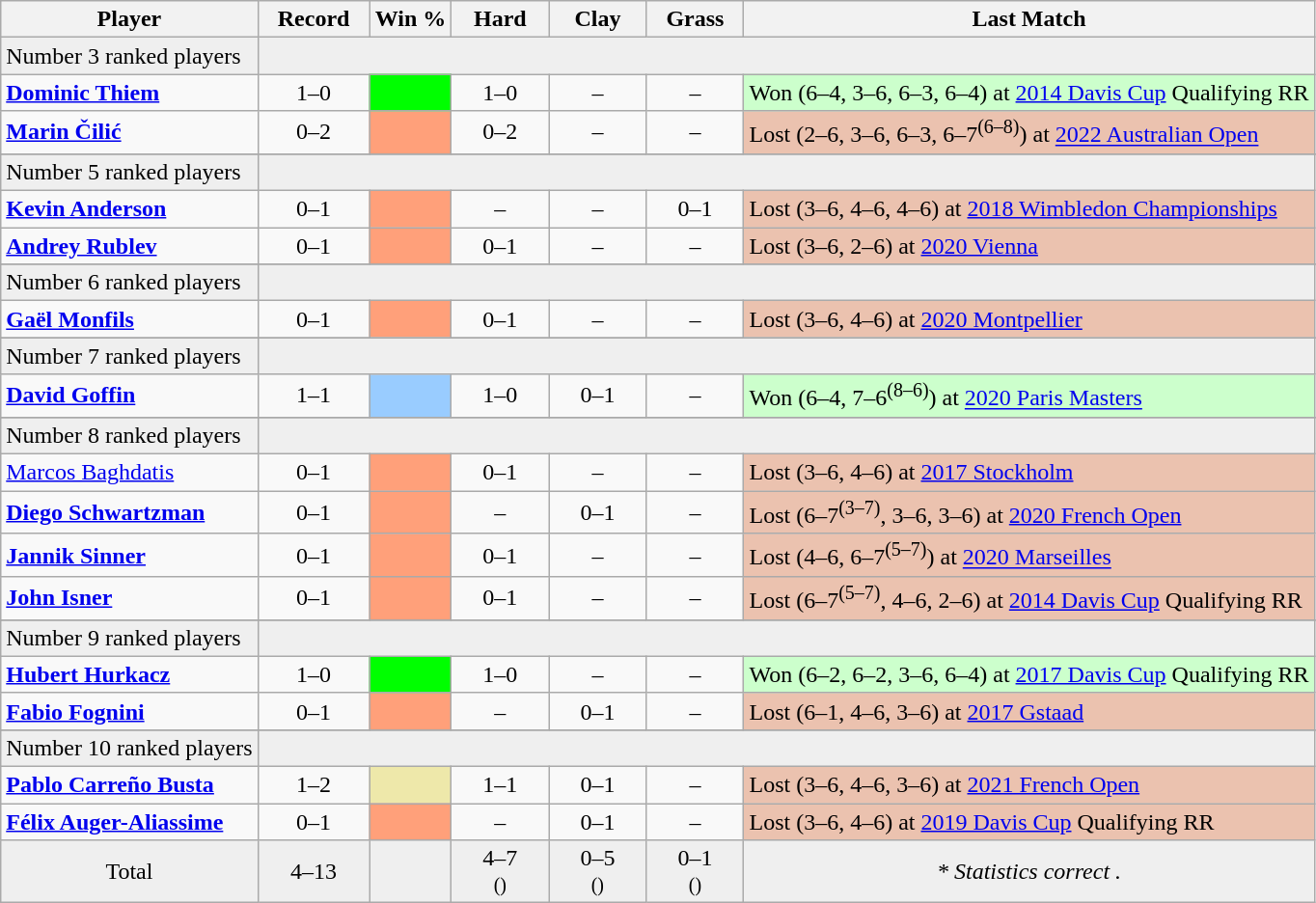<table class="wikitable sortable nowrap" style=text-align:center>
<tr>
<th>Player</th>
<th width=70>Record</th>
<th>Win %</th>
<th width=60>Hard</th>
<th width=60>Clay</th>
<th width=60>Grass</th>
<th>Last Match</th>
</tr>
<tr style=background:#efefef>
<td align=left>Number 3 ranked players</td>
<td colspan=6></td>
</tr>
<tr>
<td align=left> <strong><a href='#'>Dominic Thiem</a></strong></td>
<td>1–0</td>
<td bgcolor=lime></td>
<td>1–0</td>
<td>–</td>
<td>–</td>
<td style=background:#cfc;text-align:left>Won (6–4, 3–6, 6–3, 6–4) at <a href='#'>2014 Davis Cup</a> Qualifying RR</td>
</tr>
<tr>
<td align=left> <strong><a href='#'>Marin Čilić</a></strong></td>
<td>0–2</td>
<td bgcolor=FFA07A></td>
<td>0–2</td>
<td>–</td>
<td>–</td>
<td style=background:#ebc2af;text-align:left>Lost (2–6, 3–6, 6–3, 6–7<sup>(6–8)</sup>) at <a href='#'>2022 Australian Open</a></td>
</tr>
<tr>
</tr>
<tr style=background:#efefef>
<td align=left>Number 5 ranked players</td>
<td colspan=6></td>
</tr>
<tr>
<td align=left> <strong><a href='#'>Kevin Anderson</a></strong></td>
<td>0–1</td>
<td bgcolor=FFA07A></td>
<td>–</td>
<td>–</td>
<td>0–1</td>
<td style=background:#ebc2af;text-align:left>Lost (3–6, 4–6, 4–6) at <a href='#'>2018 Wimbledon Championships</a></td>
</tr>
<tr>
<td align=left> <strong><a href='#'>Andrey Rublev</a></strong></td>
<td>0–1</td>
<td bgcolor=FFA07A></td>
<td>0–1</td>
<td>–</td>
<td>–</td>
<td style=background:#ebc2af;text-align:left>Lost (3–6, 2–6) at <a href='#'>2020 Vienna</a></td>
</tr>
<tr>
</tr>
<tr style=background:#efefef>
<td align=left>Number 6 ranked players</td>
<td colspan=6></td>
</tr>
<tr>
<td align=left> <strong><a href='#'>Gaël Monfils</a></strong></td>
<td>0–1</td>
<td bgcolor=FFA07A></td>
<td>0–1</td>
<td>–</td>
<td>–</td>
<td style=background:#ebc2af;text-align:left>Lost (3–6, 4–6) at <a href='#'>2020 Montpellier</a></td>
</tr>
<tr>
</tr>
<tr style=background:#efefef>
<td align=left>Number 7 ranked players</td>
<td colspan=6></td>
</tr>
<tr>
<td align=left> <strong><a href='#'>David Goffin</a></strong></td>
<td>1–1</td>
<td bgcolor=#9cf></td>
<td>1–0</td>
<td>0–1</td>
<td>–</td>
<td style=background:#cfc;text-align:left>Won (6–4, 7–6<sup>(8–6)</sup>) at <a href='#'>2020 Paris Masters</a></td>
</tr>
<tr>
</tr>
<tr style=background:#efefef>
<td align=left>Number 8 ranked players</td>
<td colspan=6></td>
</tr>
<tr>
<td align=left> <a href='#'>Marcos Baghdatis</a></td>
<td>0–1</td>
<td bgcolor=FFA07A></td>
<td>0–1</td>
<td>–</td>
<td>–</td>
<td style=background:#ebc2af;text-align:left>Lost (3–6, 4–6) at <a href='#'>2017 Stockholm</a></td>
</tr>
<tr>
<td align=left> <strong><a href='#'>Diego Schwartzman</a></strong></td>
<td>0–1</td>
<td bgcolor=FFA07A></td>
<td>–</td>
<td>0–1</td>
<td>–</td>
<td style=background:#ebc2af;text-align:left>Lost (6–7<sup>(3–7)</sup>, 3–6, 3–6) at <a href='#'>2020 French Open</a></td>
</tr>
<tr>
<td align=left> <strong><a href='#'>Jannik Sinner</a></strong></td>
<td>0–1</td>
<td bgcolor=FFA07A></td>
<td>0–1</td>
<td>–</td>
<td>–</td>
<td style=background:#ebc2af;text-align:left>Lost (4–6, 6–7<sup>(5–7)</sup>) at <a href='#'>2020 Marseilles</a></td>
</tr>
<tr>
<td align=left> <strong><a href='#'>John Isner</a></strong></td>
<td>0–1</td>
<td bgcolor=FFA07A></td>
<td>0–1</td>
<td>–</td>
<td>–</td>
<td style=background:#ebc2af;text-align:left>Lost (6–7<sup>(5–7)</sup>, 4–6, 2–6) at <a href='#'>2014 Davis Cup</a> Qualifying RR</td>
</tr>
<tr>
</tr>
<tr style=background:#efefef>
<td align=left>Number 9 ranked players</td>
<td colspan=6></td>
</tr>
<tr>
<td align=left> <strong><a href='#'>Hubert Hurkacz</a></strong></td>
<td>1–0</td>
<td bgcolor=lime></td>
<td>1–0</td>
<td>–</td>
<td>–</td>
<td style=background:#cfc;text-align:left>Won (6–2, 6–2, 3–6, 6–4) at <a href='#'>2017 Davis Cup</a> Qualifying RR</td>
</tr>
<tr>
<td align=left> <strong><a href='#'>Fabio Fognini</a></strong></td>
<td>0–1</td>
<td bgcolor=FFA07A></td>
<td>–</td>
<td>0–1</td>
<td>–</td>
<td style=background:#ebc2af;text-align:left>Lost (6–1, 4–6, 3–6) at <a href='#'>2017 Gstaad</a></td>
</tr>
<tr>
</tr>
<tr style=background:#efefef>
<td align=left>Number 10 ranked players</td>
<td colspan=6></td>
</tr>
<tr>
<td align=left> <strong><a href='#'>Pablo Carreño Busta</a></strong></td>
<td>1–2</td>
<td bgcolor=eee8AA></td>
<td>1–1</td>
<td>0–1</td>
<td>–</td>
<td style=background:#ebc2af;text-align:left>Lost (3–6, 4–6, 3–6) at <a href='#'>2021 French Open</a></td>
</tr>
<tr>
<td align=left> <strong><a href='#'>Félix Auger-Aliassime</a></strong></td>
<td>0–1</td>
<td bgcolor=FFA07A></td>
<td>–</td>
<td>0–1</td>
<td>–</td>
<td style=background:#ebc2af;text-align:left>Lost (3–6, 4–6) at <a href='#'>2019 Davis Cup</a> Qualifying RR</td>
</tr>
<tr bgcolor=efefef class="sortbottom">
<td>Total</td>
<td>4–13</td>
<td></td>
<td>4–7 <br> <small>()</small></td>
<td>0–5 <br> <small>()</small></td>
<td>0–1 <br> <small>()</small></td>
<td><em>* Statistics correct .</em></td>
</tr>
</table>
